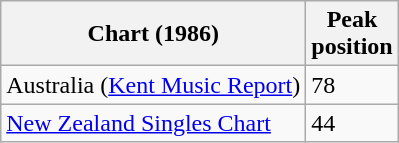<table class="wikitable">
<tr>
<th>Chart (1986)</th>
<th>Peak<br>position</th>
</tr>
<tr>
<td>Australia (<a href='#'>Kent Music Report</a>)</td>
<td>78</td>
</tr>
<tr>
<td><a href='#'>New Zealand Singles Chart</a></td>
<td>44</td>
</tr>
</table>
